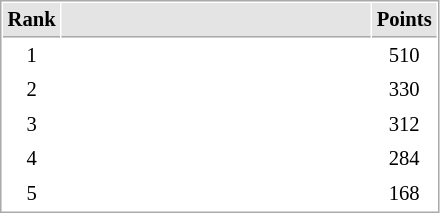<table cellspacing="1" cellpadding="3" style="border:1px solid #AAAAAA;font-size:86%">
<tr bgcolor="#E4E4E4">
<th style="border-bottom:1px solid #AAAAAA" width=10>Rank</th>
<th style="border-bottom:1px solid #AAAAAA" width=200></th>
<th style="border-bottom:1px solid #AAAAAA" width=20>Points</th>
</tr>
<tr>
<td style="text-align:center;">1</td>
<td></td>
<td align=center>510</td>
</tr>
<tr>
<td style="text-align:center;">2</td>
<td></td>
<td align=center>330</td>
</tr>
<tr>
<td style="text-align:center;">3</td>
<td></td>
<td align=center>312</td>
</tr>
<tr>
<td style="text-align:center;">4</td>
<td></td>
<td align=center>284</td>
</tr>
<tr>
<td style="text-align:center;">5</td>
<td></td>
<td align=center>168</td>
</tr>
</table>
